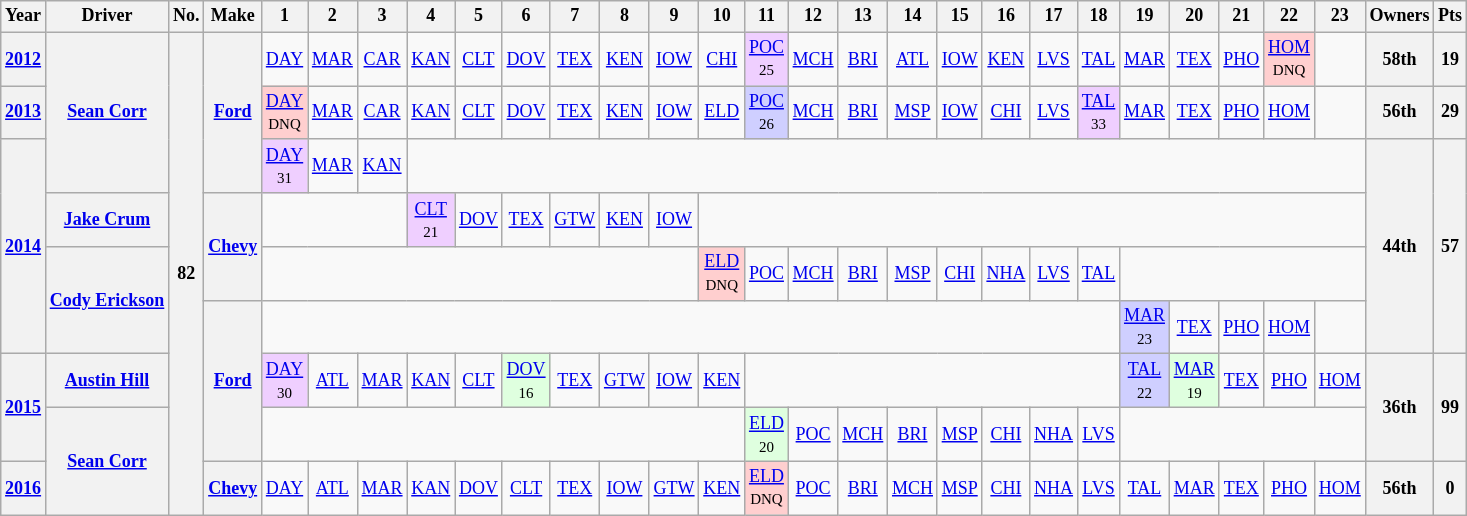<table class="wikitable" style="text-align:center; font-size:75%">
<tr>
<th>Year</th>
<th>Driver</th>
<th>No.</th>
<th>Make</th>
<th>1</th>
<th>2</th>
<th>3</th>
<th>4</th>
<th>5</th>
<th>6</th>
<th>7</th>
<th>8</th>
<th>9</th>
<th>10</th>
<th>11</th>
<th>12</th>
<th>13</th>
<th>14</th>
<th>15</th>
<th>16</th>
<th>17</th>
<th>18</th>
<th>19</th>
<th>20</th>
<th>21</th>
<th>22</th>
<th>23</th>
<th>Owners</th>
<th>Pts</th>
</tr>
<tr>
<th><a href='#'>2012</a></th>
<th rowspan=3><a href='#'>Sean Corr</a></th>
<th rowspan=9>82</th>
<th rowspan=3><a href='#'>Ford</a></th>
<td><a href='#'>DAY</a></td>
<td><a href='#'>MAR</a></td>
<td><a href='#'>CAR</a></td>
<td><a href='#'>KAN</a></td>
<td><a href='#'>CLT</a></td>
<td><a href='#'>DOV</a></td>
<td><a href='#'>TEX</a></td>
<td><a href='#'>KEN</a></td>
<td><a href='#'>IOW</a></td>
<td><a href='#'>CHI</a></td>
<td style="background:#EFCFFF;"><a href='#'>POC</a><br><small>25</small></td>
<td><a href='#'>MCH</a></td>
<td><a href='#'>BRI</a></td>
<td><a href='#'>ATL</a></td>
<td><a href='#'>IOW</a></td>
<td><a href='#'>KEN</a></td>
<td><a href='#'>LVS</a></td>
<td><a href='#'>TAL</a></td>
<td><a href='#'>MAR</a></td>
<td><a href='#'>TEX</a></td>
<td><a href='#'>PHO</a></td>
<td style="background:#FFCFCF;"><a href='#'>HOM</a><br><small>DNQ</small></td>
<td></td>
<th>58th</th>
<th>19</th>
</tr>
<tr>
<th><a href='#'>2013</a></th>
<td style="background:#FFCFCF;"><a href='#'>DAY</a><br><small>DNQ</small></td>
<td><a href='#'>MAR</a></td>
<td><a href='#'>CAR</a></td>
<td><a href='#'>KAN</a></td>
<td><a href='#'>CLT</a></td>
<td><a href='#'>DOV</a></td>
<td><a href='#'>TEX</a></td>
<td><a href='#'>KEN</a></td>
<td><a href='#'>IOW</a></td>
<td><a href='#'>ELD</a></td>
<td style="background:#CFCFFF;"><a href='#'>POC</a><br><small>26</small></td>
<td><a href='#'>MCH</a></td>
<td><a href='#'>BRI</a></td>
<td><a href='#'>MSP</a></td>
<td><a href='#'>IOW</a></td>
<td><a href='#'>CHI</a></td>
<td><a href='#'>LVS</a></td>
<td style="background:#EFCFFF;"><a href='#'>TAL</a><br><small>33</small></td>
<td><a href='#'>MAR</a></td>
<td><a href='#'>TEX</a></td>
<td><a href='#'>PHO</a></td>
<td><a href='#'>HOM</a></td>
<td></td>
<th>56th</th>
<th>29</th>
</tr>
<tr>
<th rowspan=4><a href='#'>2014</a></th>
<td style="background:#EFCFFF;"><a href='#'>DAY</a><br><small>31</small></td>
<td><a href='#'>MAR</a></td>
<td><a href='#'>KAN</a></td>
<td colspan=20></td>
<th rowspan=4>44th</th>
<th rowspan=4>57</th>
</tr>
<tr>
<th><a href='#'>Jake Crum</a></th>
<th rowspan=2><a href='#'>Chevy</a></th>
<td colspan=3></td>
<td style="background:#EFCFFF;"><a href='#'>CLT</a><br><small>21</small></td>
<td><a href='#'>DOV</a></td>
<td><a href='#'>TEX</a></td>
<td><a href='#'>GTW</a></td>
<td><a href='#'>KEN</a></td>
<td><a href='#'>IOW</a></td>
<td colspan=14></td>
</tr>
<tr>
<th rowspan=2><a href='#'>Cody Erickson</a></th>
<td colspan=9></td>
<td style="background:#FFCFCF;"><a href='#'>ELD</a><br><small>DNQ</small></td>
<td><a href='#'>POC</a></td>
<td><a href='#'>MCH</a></td>
<td><a href='#'>BRI</a></td>
<td><a href='#'>MSP</a></td>
<td><a href='#'>CHI</a></td>
<td><a href='#'>NHA</a></td>
<td><a href='#'>LVS</a></td>
<td><a href='#'>TAL</a></td>
<td colspan=5></td>
</tr>
<tr>
<th rowspan=3><a href='#'>Ford</a></th>
<td colspan=18></td>
<td style="background:#CFCFFF;"><a href='#'>MAR</a><br><small>23</small></td>
<td><a href='#'>TEX</a></td>
<td><a href='#'>PHO</a></td>
<td><a href='#'>HOM</a></td>
<td></td>
</tr>
<tr>
<th rowspan=2><a href='#'>2015</a></th>
<th><a href='#'>Austin Hill</a></th>
<td style="background:#EFCFFF;"><a href='#'>DAY</a><br><small>30</small></td>
<td><a href='#'>ATL</a></td>
<td><a href='#'>MAR</a></td>
<td><a href='#'>KAN</a></td>
<td><a href='#'>CLT</a></td>
<td style="background:#DFFFDF;"><a href='#'>DOV</a><br><small>16</small></td>
<td><a href='#'>TEX</a></td>
<td><a href='#'>GTW</a></td>
<td><a href='#'>IOW</a></td>
<td><a href='#'>KEN</a></td>
<td colspan=8></td>
<td style="background:#CFCFFF;"><a href='#'>TAL</a><br><small>22</small></td>
<td style="background:#DFFFDF;"><a href='#'>MAR</a><br><small>19</small></td>
<td><a href='#'>TEX</a></td>
<td><a href='#'>PHO</a></td>
<td><a href='#'>HOM</a></td>
<th rowspan=2>36th</th>
<th rowspan=2>99</th>
</tr>
<tr>
<th rowspan=2><a href='#'>Sean Corr</a></th>
<td colspan=10></td>
<td style="background:#DFFFDF;"><a href='#'>ELD</a><br><small>20</small></td>
<td><a href='#'>POC</a></td>
<td><a href='#'>MCH</a></td>
<td><a href='#'>BRI</a></td>
<td><a href='#'>MSP</a></td>
<td><a href='#'>CHI</a></td>
<td><a href='#'>NHA</a></td>
<td><a href='#'>LVS</a></td>
<td colspan=5></td>
</tr>
<tr>
<th><a href='#'>2016</a></th>
<th><a href='#'>Chevy</a></th>
<td><a href='#'>DAY</a></td>
<td><a href='#'>ATL</a></td>
<td><a href='#'>MAR</a></td>
<td><a href='#'>KAN</a></td>
<td><a href='#'>DOV</a></td>
<td><a href='#'>CLT</a></td>
<td><a href='#'>TEX</a></td>
<td><a href='#'>IOW</a></td>
<td><a href='#'>GTW</a></td>
<td><a href='#'>KEN</a></td>
<td style="background:#FFCFCF;"><a href='#'>ELD</a><br><small>DNQ</small></td>
<td><a href='#'>POC</a></td>
<td><a href='#'>BRI</a></td>
<td><a href='#'>MCH</a></td>
<td><a href='#'>MSP</a></td>
<td><a href='#'>CHI</a></td>
<td><a href='#'>NHA</a></td>
<td><a href='#'>LVS</a></td>
<td><a href='#'>TAL</a></td>
<td><a href='#'>MAR</a></td>
<td><a href='#'>TEX</a></td>
<td><a href='#'>PHO</a></td>
<td><a href='#'>HOM</a></td>
<th>56th</th>
<th>0</th>
</tr>
</table>
